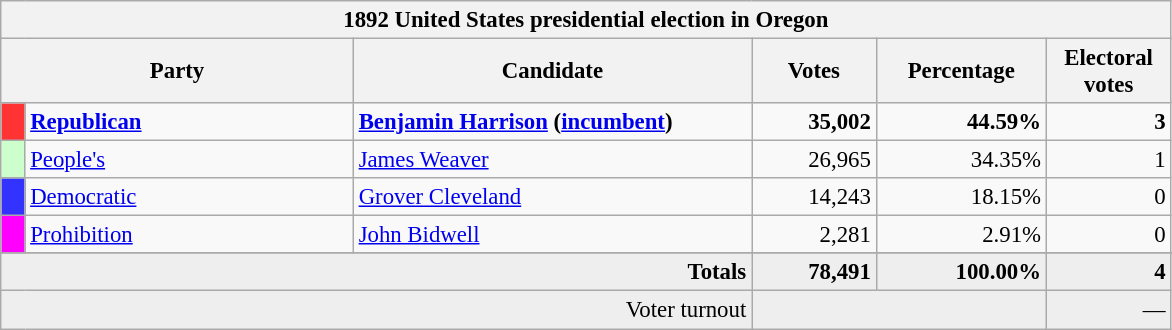<table class="wikitable" style="font-size: 95%;">
<tr>
<th colspan="6">1892 United States presidential election in Oregon</th>
</tr>
<tr>
<th colspan="2" style="width: 15em">Party</th>
<th style="width: 17em">Candidate</th>
<th style="width: 5em">Votes</th>
<th style="width: 7em">Percentage</th>
<th style="width: 5em">Electoral votes</th>
</tr>
<tr>
<th style="background-color:#FF3333; width: 3px"></th>
<td style="width: 130px"><strong><a href='#'>Republican</a></strong></td>
<td><strong><a href='#'>Benjamin Harrison</a> (<a href='#'>incumbent</a>)</strong></td>
<td align="right"><strong>35,002</strong></td>
<td align="right"><strong>44.59%</strong></td>
<td align="right"><strong>3</strong></td>
</tr>
<tr>
<th style="background-color:#CCFFCC; width: 3px"></th>
<td style="width: 130px"><a href='#'>People's</a></td>
<td><a href='#'>James Weaver</a></td>
<td align="right">26,965</td>
<td align="right">34.35%</td>
<td align="right">1</td>
</tr>
<tr>
<th style="background-color:#3333FF; width: 3px"></th>
<td style="width: 130px"><a href='#'>Democratic</a></td>
<td><a href='#'>Grover Cleveland</a></td>
<td align="right">14,243</td>
<td align="right">18.15%</td>
<td align="right">0</td>
</tr>
<tr>
<th style="background-color:#FF00FF; width: 3px"></th>
<td style="width: 130px"><a href='#'>Prohibition</a></td>
<td><a href='#'>John Bidwell</a></td>
<td align="right">2,281</td>
<td align="right">2.91%</td>
<td align="right">0</td>
</tr>
<tr>
</tr>
<tr bgcolor="#EEEEEE">
<td colspan="3" align="right"><strong>Totals</strong></td>
<td align="right"><strong>78,491</strong></td>
<td align="right"><strong>100.00%</strong></td>
<td align="right"><strong>4</strong></td>
</tr>
<tr bgcolor="#EEEEEE">
<td colspan="3" align="right">Voter turnout</td>
<td colspan="2" align="right"></td>
<td align="right">—</td>
</tr>
</table>
